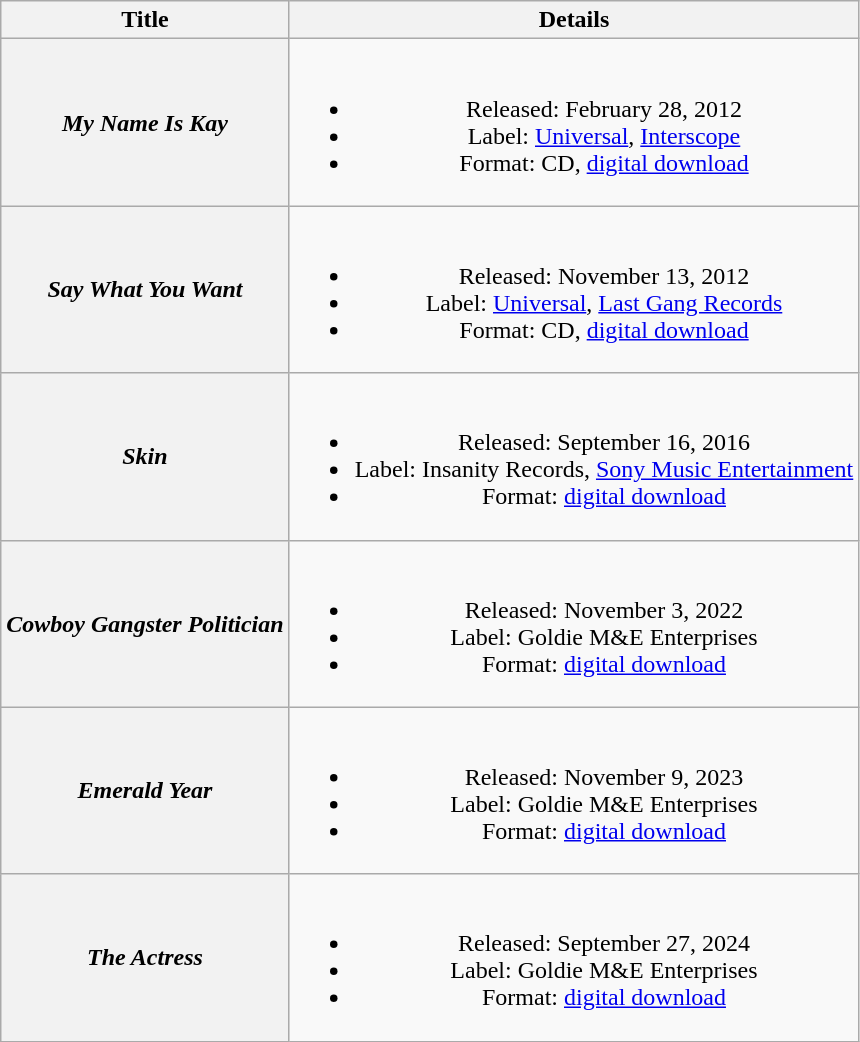<table class="wikitable plainrowheaders" style="text-align:center;">
<tr>
<th scope="col">Title</th>
<th scope="col">Details</th>
</tr>
<tr>
<th scope="row"><em>My Name Is Kay</em> </th>
<td><br><ul><li>Released: February 28, 2012</li><li>Label: <a href='#'>Universal</a>, <a href='#'>Interscope</a></li><li>Format: CD, <a href='#'>digital download</a></li></ul></td>
</tr>
<tr>
<th scope="row"><em>Say What You Want</em> </th>
<td><br><ul><li>Released: November 13, 2012</li><li>Label: <a href='#'>Universal</a>, <a href='#'>Last Gang Records</a></li><li>Format: CD, <a href='#'>digital download</a></li></ul></td>
</tr>
<tr>
<th scope="row"><em>Skin</em> </th>
<td><br><ul><li>Released: September 16, 2016</li><li>Label: Insanity Records, <a href='#'>Sony Music Entertainment</a></li><li>Format: <a href='#'>digital download</a></li></ul></td>
</tr>
<tr>
<th scope="row"><em>Cowboy Gangster Politician</em></th>
<td><br><ul><li>Released: November 3, 2022</li><li>Label: Goldie M&E Enterprises</li><li>Format: <a href='#'>digital download</a></li></ul></td>
</tr>
<tr>
<th scope="row"><em>Emerald Year</em></th>
<td><br><ul><li>Released: November 9, 2023</li><li>Label: Goldie M&E Enterprises</li><li>Format: <a href='#'>digital download</a></li></ul></td>
</tr>
<tr>
<th scope="row"><em>The Actress</em></th>
<td><br><ul><li>Released: September 27, 2024</li><li>Label: Goldie M&E Enterprises</li><li>Format: <a href='#'>digital download</a></li></ul></td>
</tr>
</table>
